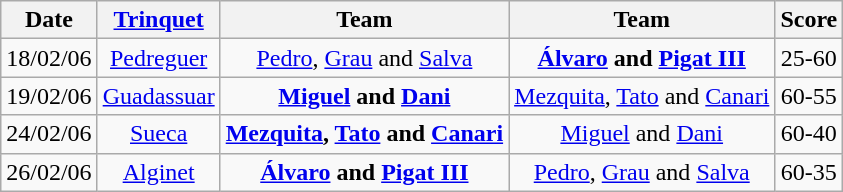<table class="wikitable">
<tr>
<th>Date</th>
<th><a href='#'>Trinquet</a></th>
<th>Team</th>
<th>Team</th>
<th>Score</th>
</tr>
<tr align="center">
<td>18/02/06</td>
<td><a href='#'>Pedreguer</a></td>
<td><a href='#'>Pedro</a>, <a href='#'>Grau</a> and <a href='#'>Salva</a></td>
<td><strong><a href='#'>Álvaro</a> and <a href='#'>Pigat III</a></strong></td>
<td>25-60</td>
</tr>
<tr align="center">
<td>19/02/06</td>
<td><a href='#'>Guadassuar</a></td>
<td><strong><a href='#'>Miguel</a> and <a href='#'>Dani</a></strong></td>
<td><a href='#'>Mezquita</a>, <a href='#'>Tato</a> and <a href='#'>Canari</a></td>
<td>60-55</td>
</tr>
<tr align="center">
<td>24/02/06</td>
<td><a href='#'>Sueca</a></td>
<td><strong><a href='#'>Mezquita</a>, <a href='#'>Tato</a> and <a href='#'>Canari</a></strong></td>
<td><a href='#'>Miguel</a> and <a href='#'>Dani</a></td>
<td>60-40</td>
</tr>
<tr align="center">
<td>26/02/06</td>
<td><a href='#'>Alginet</a></td>
<td><strong><a href='#'>Álvaro</a> and <a href='#'>Pigat III</a></strong></td>
<td><a href='#'>Pedro</a>, <a href='#'>Grau</a> and <a href='#'>Salva</a></td>
<td>60-35</td>
</tr>
</table>
